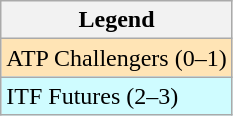<table class=wikitable>
<tr>
<th>Legend</th>
</tr>
<tr bgcolor=moccasin>
<td>ATP Challengers (0–1)</td>
</tr>
<tr bgcolor="#cffcff">
<td>ITF Futures (2–3)</td>
</tr>
</table>
